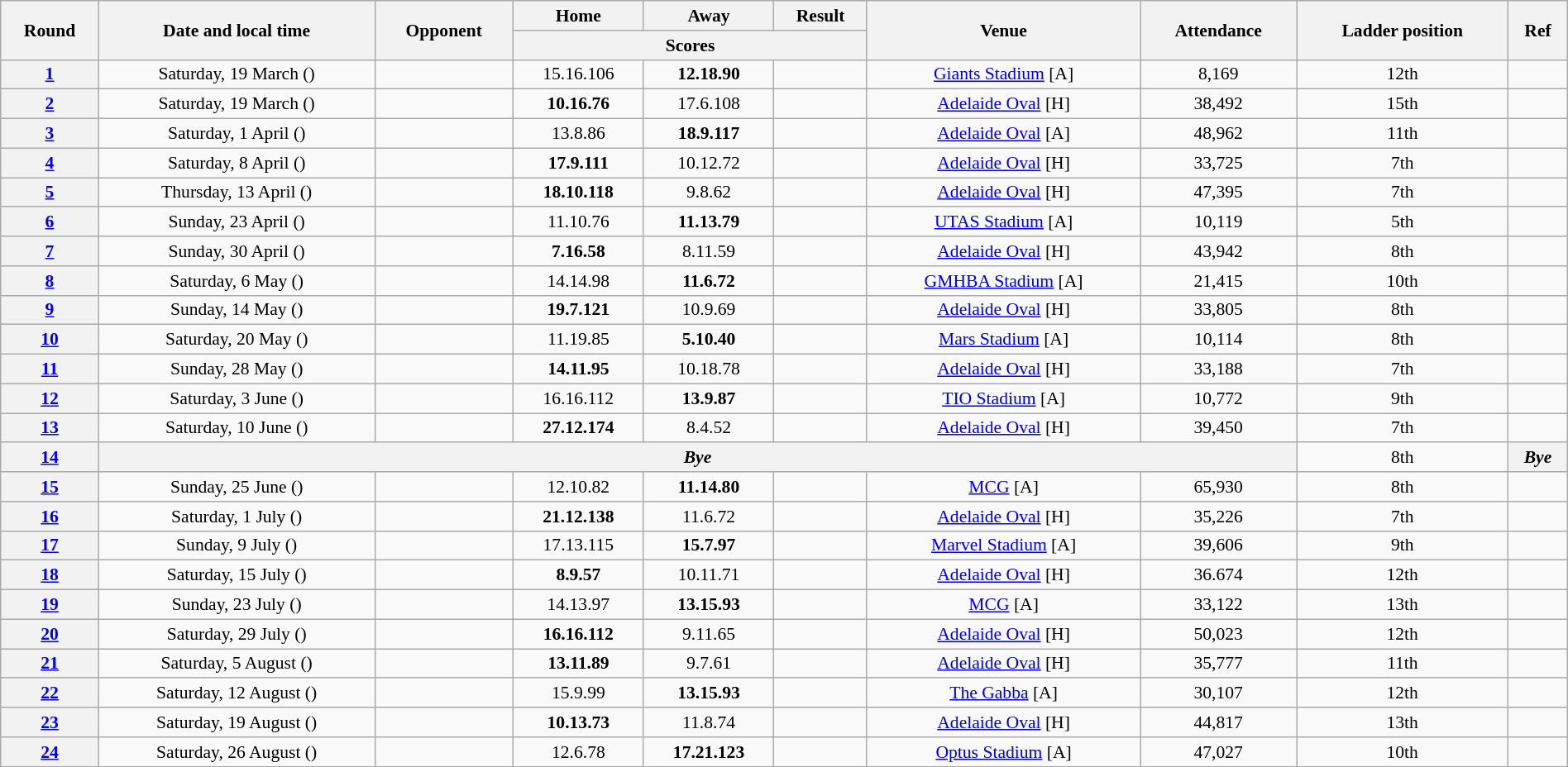<table class="wikitable plainrowheaders" style="font-size:90%; width:100%; text-align:center;">
<tr>
<th rowspan="2" scope="col">Round</th>
<th rowspan="2" scope="col">Date and local time</th>
<th rowspan="2" scope="col">Opponent</th>
<th scope="col">Home</th>
<th scope="col">Away</th>
<th scope="col">Result</th>
<th rowspan="2" scope="col">Venue</th>
<th rowspan="2" scope="col">Attendance</th>
<th rowspan="2" scope="col">Ladder position</th>
<th rowspan="2" class="unsortable" scope="col">Ref</th>
</tr>
<tr>
<th colspan="3" scope="col">Scores</th>
</tr>
<tr>
<th scope="row" style="text-align: center;"><a href='#'><strong>1</strong></a></th>
<td>Saturday, 19 March ()</td>
<td></td>
<td>15.16.106</td>
<td><strong>12.18.90</strong></td>
<td></td>
<td><a href='#'>Giants Stadium</a> [A]</td>
<td>8,169</td>
<td>12th </td>
<td></td>
</tr>
<tr>
<th><a href='#'>2</a></th>
<td>Saturday, 19 March ()</td>
<td></td>
<td><strong>10.16.76</strong></td>
<td>17.6.108</td>
<td></td>
<td><a href='#'>Adelaide Oval</a> [H]</td>
<td>38,492</td>
<td>15th </td>
<td></td>
</tr>
<tr>
<th><a href='#'>3</a></th>
<td>Saturday, 1 April ()</td>
<td></td>
<td>13.8.86</td>
<td><strong>18.9.117</strong></td>
<td></td>
<td><a href='#'>Adelaide Oval</a> [A]</td>
<td>48,962</td>
<td>11th </td>
<td></td>
</tr>
<tr>
<th><a href='#'>4</a></th>
<td>Saturday, 8 April ()</td>
<td></td>
<td><strong>17.9.111</strong></td>
<td>10.12.72</td>
<td></td>
<td><a href='#'>Adelaide Oval</a> [H]</td>
<td>33,725</td>
<td>7th </td>
<td></td>
</tr>
<tr>
<th><a href='#'>5</a></th>
<td>Thursday, 13 April ()</td>
<td></td>
<td><strong>18.10.118</strong></td>
<td>9.8.62</td>
<td></td>
<td><a href='#'>Adelaide Oval</a> [H]</td>
<td>47,395</td>
<td>7th </td>
<td></td>
</tr>
<tr>
<th><a href='#'>6</a></th>
<td>Sunday, 23 April ()</td>
<td></td>
<td>11.10.76</td>
<td><strong>11.13.79</strong></td>
<td></td>
<td><a href='#'>UTAS Stadium</a> [A]</td>
<td>10,119</td>
<td>5th </td>
<td></td>
</tr>
<tr>
<th><a href='#'>7</a></th>
<td>Sunday, 30 April ()</td>
<td></td>
<td><strong>7.16.58</strong></td>
<td>8.11.59</td>
<td></td>
<td><a href='#'>Adelaide Oval</a> [H]</td>
<td>43,942</td>
<td>8th </td>
<td></td>
</tr>
<tr>
<th><a href='#'>8</a></th>
<td>Saturday, 6 May ()</td>
<td></td>
<td>14.14.98</td>
<td><strong>11.6.72</strong></td>
<td></td>
<td><a href='#'>GMHBA Stadium</a> [A]</td>
<td>21,415</td>
<td>10th </td>
<td></td>
</tr>
<tr>
<th><a href='#'>9</a></th>
<td>Sunday, 14 May ()</td>
<td></td>
<td><strong>19.7.121</strong></td>
<td>10.9.69</td>
<td></td>
<td><a href='#'>Adelaide Oval</a> [H]</td>
<td>33,805</td>
<td>8th </td>
<td></td>
</tr>
<tr>
<th><a href='#'>10</a></th>
<td>Saturday, 20 May ()</td>
<td></td>
<td>11.19.85</td>
<td><strong>5.10.40</strong></td>
<td></td>
<td><a href='#'>Mars Stadium</a> [A]</td>
<td>10,114</td>
<td>8th </td>
<td></td>
</tr>
<tr>
<th><a href='#'>11</a></th>
<td>Sunday, 28 May ()</td>
<td></td>
<td><strong>14.11.95</strong></td>
<td>10.18.78</td>
<td></td>
<td><a href='#'>Adelaide Oval</a> [H]</td>
<td>33,188</td>
<td>7th </td>
<td></td>
</tr>
<tr>
<th><a href='#'>12</a></th>
<td>Saturday, 3 June ()</td>
<td></td>
<td>16.16.112</td>
<td><strong>13.9.87</strong></td>
<td></td>
<td><a href='#'>TIO Stadium</a> [A]</td>
<td>10,772</td>
<td>9th </td>
<td></td>
</tr>
<tr>
<th><a href='#'>13</a></th>
<td>Saturday, 10 June ()</td>
<td></td>
<td><strong>27.12.174</strong></td>
<td>8.4.52</td>
<td></td>
<td><a href='#'>Adelaide Oval</a> [H]</td>
<td>39,450</td>
<td>7th </td>
<td></td>
</tr>
<tr>
<th><a href='#'>14</a></th>
<th colspan="7"><span><em>Bye</em></span></th>
<td>8th </td>
<th><span><em>Bye</em></span></th>
</tr>
<tr>
<th><a href='#'>15</a></th>
<td>Sunday, 25 June ()</td>
<td></td>
<td>12.10.82</td>
<td><strong>11.14.80</strong></td>
<td></td>
<td><a href='#'>MCG</a> [A]</td>
<td>65,930</td>
<td>8th </td>
<td></td>
</tr>
<tr>
<th><a href='#'>16</a></th>
<td>Saturday, 1 July ()</td>
<td></td>
<td><strong>21.12.138</strong></td>
<td>11.6.72</td>
<td></td>
<td><a href='#'>Adelaide Oval</a> [H]</td>
<td>35,226</td>
<td>7th </td>
<td></td>
</tr>
<tr>
<th><a href='#'>17</a></th>
<td>Sunday, 9 July ()</td>
<td></td>
<td>17.13.115</td>
<td><strong>15.7.97</strong></td>
<td></td>
<td><a href='#'>Marvel Stadium</a> [A]</td>
<td>39,606</td>
<td>9th </td>
<td></td>
</tr>
<tr>
<th><a href='#'>18</a></th>
<td>Saturday, 15 July ()</td>
<td></td>
<td><strong>8.9.57</strong></td>
<td>10.11.71</td>
<td></td>
<td><a href='#'>Adelaide Oval</a> [H]</td>
<td>36.674</td>
<td>12th </td>
<td></td>
</tr>
<tr>
<th><a href='#'>19</a></th>
<td>Sunday, 23 July ()</td>
<td></td>
<td>14.13.97</td>
<td><strong>13.15.93</strong></td>
<td></td>
<td><a href='#'>MCG</a> [A]</td>
<td>33,122</td>
<td>13th </td>
<td></td>
</tr>
<tr>
<th><a href='#'>20</a></th>
<td>Saturday, 29 July ()</td>
<td></td>
<td><strong>16.16.112</strong></td>
<td>9.11.65</td>
<td></td>
<td><a href='#'>Adelaide Oval</a> [H]</td>
<td>50,023</td>
<td>12th </td>
<td></td>
</tr>
<tr>
<th><a href='#'>21</a></th>
<td>Saturday, 5 August ()</td>
<td></td>
<td><strong>13.11.89</strong></td>
<td>9.7.61</td>
<td></td>
<td><a href='#'>Adelaide Oval</a> [H]</td>
<td>35,777</td>
<td>11th </td>
<td></td>
</tr>
<tr>
<th><a href='#'>22</a></th>
<td>Saturday, 12 August ()</td>
<td></td>
<td>15.9.99</td>
<td><strong>13.15.93</strong></td>
<td></td>
<td><a href='#'>The Gabba</a> [A]</td>
<td>30,107</td>
<td>12th </td>
<td></td>
</tr>
<tr>
<th><a href='#'>23</a></th>
<td>Saturday, 19 August ()</td>
<td></td>
<td><strong>10.13.73</strong></td>
<td>11.8.74</td>
<td></td>
<td><a href='#'>Adelaide Oval</a> [H]</td>
<td>44,817</td>
<td>13th </td>
<td></td>
</tr>
<tr>
<th><a href='#'>24</a></th>
<td>Saturday, 26 August ()</td>
<td></td>
<td>12.6.78</td>
<td><strong>17.21.123</strong></td>
<td></td>
<td><a href='#'>Optus Stadium</a> [A]</td>
<td>47,027</td>
<td>10th </td>
<td></td>
</tr>
</table>
